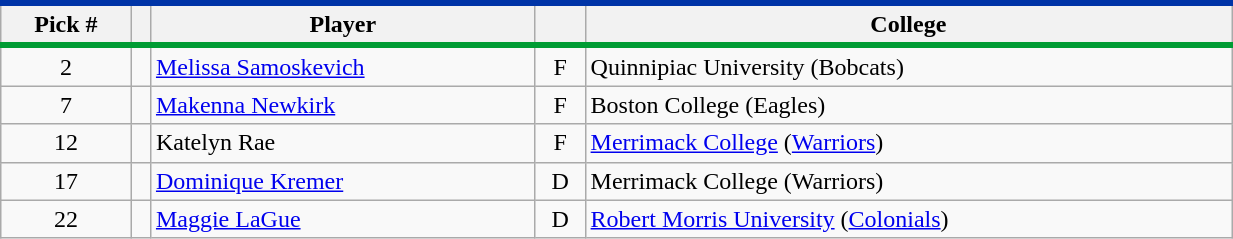<table class="wikitable" width="65%;" style="text-align: center;">
<tr style="border-top:#0034A7 4px solid; border-bottom:#009C34 4px solid;">
<th>Pick #</th>
<th></th>
<th>Player</th>
<th></th>
<th>College</th>
</tr>
<tr>
<td>2</td>
<td></td>
<td align="left"><a href='#'>Melissa Samoskevich</a></td>
<td>F</td>
<td align="left">Quinnipiac University (Bobcats)</td>
</tr>
<tr>
<td>7</td>
<td></td>
<td align="left"><a href='#'>Makenna Newkirk</a></td>
<td>F</td>
<td align="left">Boston College (Eagles)</td>
</tr>
<tr>
<td>12</td>
<td></td>
<td align="left">Katelyn Rae</td>
<td>F</td>
<td align="left"><a href='#'>Merrimack College</a> (<a href='#'>Warriors</a>)</td>
</tr>
<tr>
<td>17</td>
<td></td>
<td align="left"><a href='#'>Dominique Kremer</a></td>
<td>D</td>
<td align="left">Merrimack College (Warriors)</td>
</tr>
<tr>
<td>22</td>
<td></td>
<td align="left"><a href='#'>Maggie LaGue</a></td>
<td>D</td>
<td align="left"><a href='#'>Robert Morris University</a> (<a href='#'>Colonials</a>)</td>
</tr>
</table>
